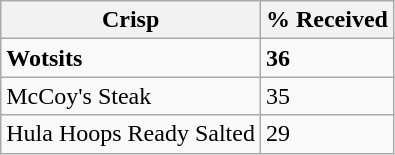<table class="wikitable">
<tr>
<th>Crisp</th>
<th>% Received</th>
</tr>
<tr>
<td><strong>Wotsits</strong></td>
<td><strong>36</strong></td>
</tr>
<tr>
<td>McCoy's Steak</td>
<td>35</td>
</tr>
<tr>
<td>Hula Hoops Ready Salted</td>
<td>29</td>
</tr>
</table>
